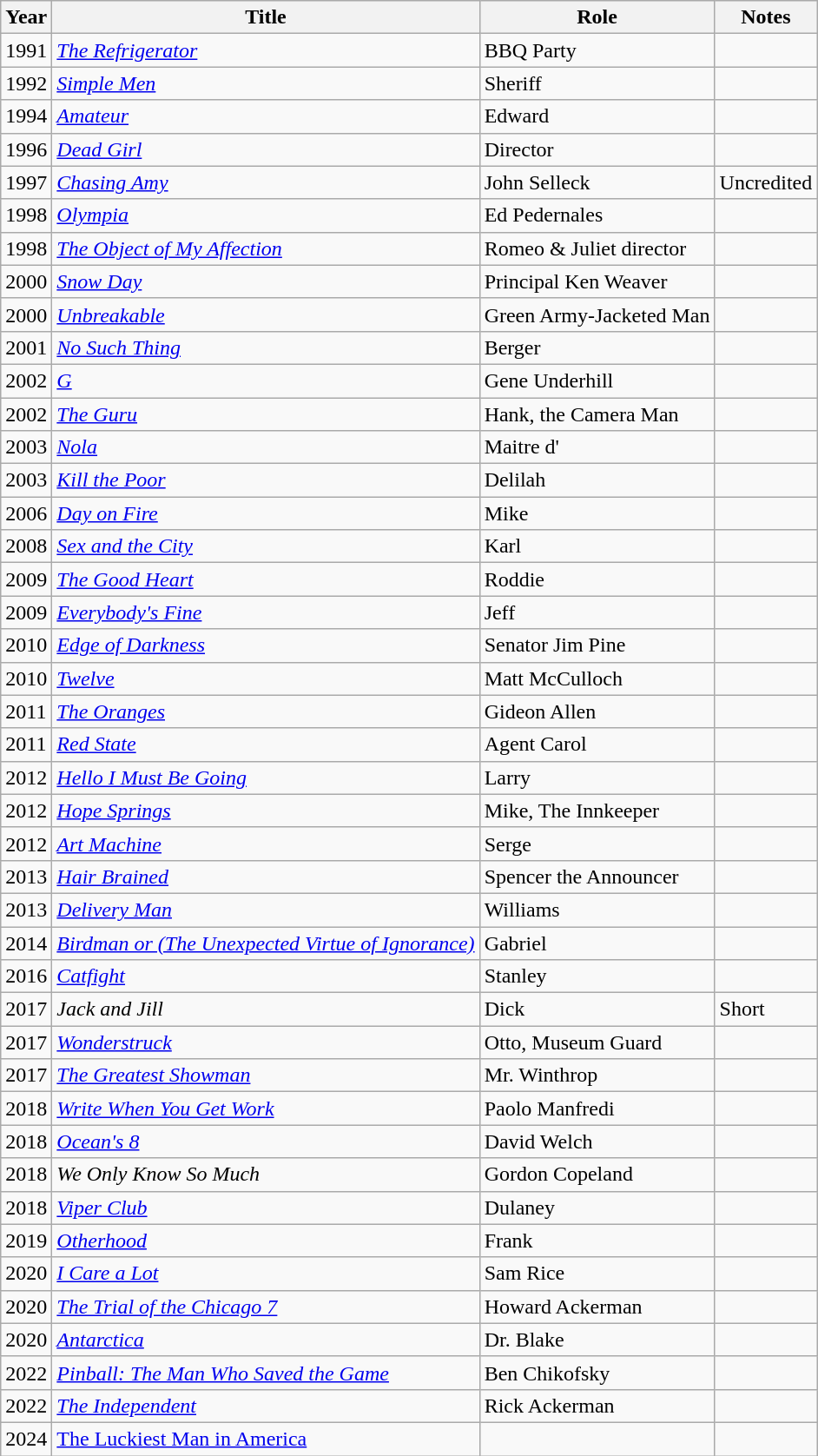<table class="wikitable sortable">
<tr>
<th>Year</th>
<th>Title</th>
<th>Role</th>
<th class="unsortable">Notes</th>
</tr>
<tr>
<td>1991</td>
<td><em><a href='#'>The Refrigerator</a></em></td>
<td>BBQ Party</td>
<td></td>
</tr>
<tr>
<td>1992</td>
<td><em><a href='#'>Simple Men</a></em></td>
<td>Sheriff</td>
<td></td>
</tr>
<tr>
<td>1994</td>
<td><em><a href='#'>Amateur</a></em></td>
<td>Edward</td>
<td></td>
</tr>
<tr>
<td>1996</td>
<td><em><a href='#'>Dead Girl</a></em></td>
<td>Director</td>
<td></td>
</tr>
<tr>
<td>1997</td>
<td><em><a href='#'>Chasing Amy</a></em></td>
<td>John Selleck</td>
<td>Uncredited</td>
</tr>
<tr>
<td>1998</td>
<td><em><a href='#'>Olympia</a></em></td>
<td>Ed Pedernales</td>
<td></td>
</tr>
<tr>
<td>1998</td>
<td><em><a href='#'>The Object of My Affection</a></em></td>
<td>Romeo & Juliet director</td>
<td></td>
</tr>
<tr>
<td>2000</td>
<td><em><a href='#'>Snow Day</a></em></td>
<td>Principal Ken Weaver</td>
<td></td>
</tr>
<tr>
<td>2000</td>
<td><em><a href='#'>Unbreakable</a></em></td>
<td>Green Army-Jacketed Man</td>
<td></td>
</tr>
<tr>
<td>2001</td>
<td><em><a href='#'>No Such Thing</a></em></td>
<td>Berger</td>
<td></td>
</tr>
<tr>
<td>2002</td>
<td><em><a href='#'>G</a></em></td>
<td>Gene Underhill</td>
<td></td>
</tr>
<tr>
<td>2002</td>
<td><em><a href='#'>The Guru</a></em></td>
<td>Hank, the Camera Man</td>
<td></td>
</tr>
<tr>
<td>2003</td>
<td><em><a href='#'>Nola</a></em></td>
<td>Maitre d'</td>
<td></td>
</tr>
<tr>
<td>2003</td>
<td><em><a href='#'>Kill the Poor</a></em></td>
<td>Delilah</td>
<td></td>
</tr>
<tr>
<td>2006</td>
<td><em><a href='#'>Day on Fire</a></em></td>
<td>Mike</td>
<td></td>
</tr>
<tr>
<td>2008</td>
<td><em><a href='#'>Sex and the City</a></em></td>
<td>Karl</td>
<td></td>
</tr>
<tr>
<td>2009</td>
<td><em><a href='#'>The Good Heart</a></em></td>
<td>Roddie</td>
<td></td>
</tr>
<tr>
<td>2009</td>
<td><em><a href='#'>Everybody's Fine</a></em></td>
<td>Jeff</td>
<td></td>
</tr>
<tr>
<td>2010</td>
<td><em><a href='#'>Edge of Darkness</a></em></td>
<td>Senator Jim Pine</td>
<td></td>
</tr>
<tr>
<td>2010</td>
<td><em><a href='#'>Twelve</a></em></td>
<td>Matt McCulloch</td>
<td></td>
</tr>
<tr>
<td>2011</td>
<td><em><a href='#'>The Oranges</a></em></td>
<td>Gideon Allen</td>
<td></td>
</tr>
<tr>
<td>2011</td>
<td><em><a href='#'>Red State</a></em></td>
<td>Agent Carol</td>
<td></td>
</tr>
<tr>
<td>2012</td>
<td><em><a href='#'>Hello I Must Be Going</a></em></td>
<td>Larry</td>
<td></td>
</tr>
<tr>
<td>2012</td>
<td><em><a href='#'>Hope Springs</a></em></td>
<td>Mike, The Innkeeper</td>
<td></td>
</tr>
<tr>
<td>2012</td>
<td><em><a href='#'>Art Machine</a></em></td>
<td>Serge</td>
<td></td>
</tr>
<tr>
<td>2013</td>
<td><em><a href='#'>Hair Brained</a></em></td>
<td>Spencer the Announcer</td>
<td></td>
</tr>
<tr>
<td>2013</td>
<td><em><a href='#'>Delivery Man</a></em></td>
<td>Williams</td>
<td></td>
</tr>
<tr>
<td>2014</td>
<td><em><a href='#'>Birdman or (The Unexpected Virtue of Ignorance)</a></em></td>
<td>Gabriel</td>
<td></td>
</tr>
<tr>
<td>2016</td>
<td><em><a href='#'>Catfight</a></em></td>
<td>Stanley</td>
<td></td>
</tr>
<tr>
<td>2017</td>
<td><em>Jack and Jill</em></td>
<td>Dick</td>
<td>Short</td>
</tr>
<tr>
<td>2017</td>
<td><em><a href='#'>Wonderstruck</a></em></td>
<td>Otto, Museum Guard</td>
<td></td>
</tr>
<tr>
<td>2017</td>
<td><em><a href='#'>The Greatest Showman</a></em></td>
<td>Mr. Winthrop</td>
<td></td>
</tr>
<tr>
<td>2018</td>
<td><em><a href='#'>Write When You Get Work</a></em></td>
<td>Paolo Manfredi</td>
<td></td>
</tr>
<tr>
<td>2018</td>
<td><em><a href='#'>Ocean's 8</a></em></td>
<td>David Welch</td>
<td></td>
</tr>
<tr>
<td>2018</td>
<td><em>We Only Know So Much</em></td>
<td>Gordon Copeland</td>
<td></td>
</tr>
<tr>
<td>2018</td>
<td><em><a href='#'>Viper Club</a></em></td>
<td>Dulaney</td>
<td></td>
</tr>
<tr>
<td>2019</td>
<td><em><a href='#'>Otherhood</a></em></td>
<td>Frank</td>
<td></td>
</tr>
<tr>
<td>2020</td>
<td><em><a href='#'>I Care a Lot</a></em></td>
<td>Sam Rice</td>
<td></td>
</tr>
<tr>
<td>2020</td>
<td><em><a href='#'>The Trial of the Chicago 7</a></em></td>
<td>Howard Ackerman</td>
<td></td>
</tr>
<tr>
<td>2020</td>
<td><em><a href='#'>Antarctica</a></em></td>
<td>Dr. Blake</td>
<td></td>
</tr>
<tr>
<td>2022</td>
<td><em><a href='#'>Pinball: The Man Who Saved the Game</a></em></td>
<td>Ben Chikofsky</td>
<td></td>
</tr>
<tr>
<td>2022</td>
<td><em><a href='#'>The Independent</a></em></td>
<td>Rick Ackerman</td>
<td></td>
</tr>
<tr>
<td>2024</td>
<td><a href='#'>The Luckiest Man in America</a></td>
<td></td>
<td></td>
</tr>
</table>
